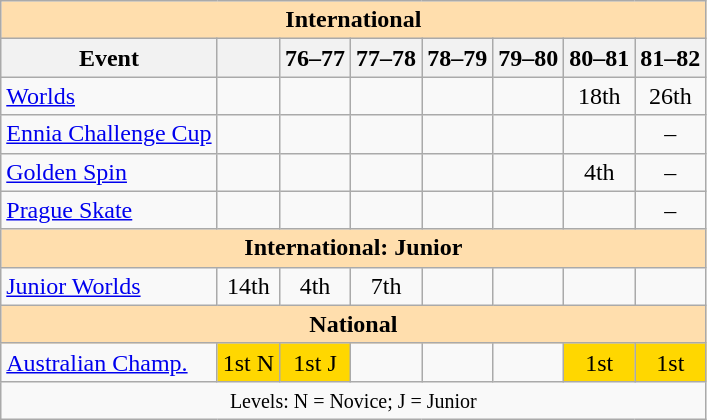<table class="wikitable" style="text-align:center">
<tr>
<th style="background-color: #ffdead; " colspan=8 align=center>International</th>
</tr>
<tr>
<th>Event</th>
<th></th>
<th>76–77</th>
<th>77–78</th>
<th>78–79</th>
<th>79–80</th>
<th>80–81</th>
<th>81–82</th>
</tr>
<tr>
<td align=left><a href='#'>Worlds</a></td>
<td></td>
<td></td>
<td></td>
<td></td>
<td></td>
<td>18th</td>
<td>26th</td>
</tr>
<tr>
<td align=left><a href='#'>Ennia Challenge Cup</a></td>
<td></td>
<td></td>
<td></td>
<td></td>
<td></td>
<td></td>
<td>–</td>
</tr>
<tr>
<td align=left><a href='#'>Golden Spin</a></td>
<td></td>
<td></td>
<td></td>
<td></td>
<td></td>
<td>4th</td>
<td>–</td>
</tr>
<tr>
<td align=left><a href='#'>Prague Skate</a></td>
<td></td>
<td></td>
<td></td>
<td></td>
<td></td>
<td></td>
<td>–</td>
</tr>
<tr>
<th style="background-color: #ffdead; " colspan=8 align=center>International: Junior</th>
</tr>
<tr>
<td align=left><a href='#'>Junior Worlds</a></td>
<td>14th</td>
<td>4th</td>
<td>7th</td>
<td></td>
<td></td>
<td></td>
<td></td>
</tr>
<tr>
<th style="background-color: #ffdead; " colspan=8 align=center>National</th>
</tr>
<tr>
<td align=left><a href='#'>Australian Champ.</a></td>
<td bgcolor=gold>1st N</td>
<td bgcolor=gold>1st J</td>
<td></td>
<td></td>
<td></td>
<td bgcolor=gold>1st</td>
<td bgcolor=gold>1st</td>
</tr>
<tr>
<td colspan=8 align=center><small> Levels: N = Novice; J = Junior </small></td>
</tr>
</table>
